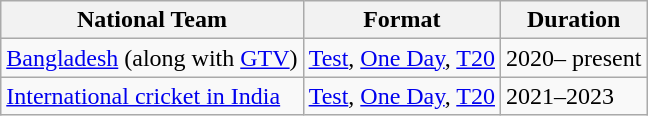<table class="wikitable">
<tr>
<th>National Team</th>
<th>Format</th>
<th>Duration</th>
</tr>
<tr>
<td><a href='#'>Bangladesh</a> (along with <a href='#'>GTV</a>)</td>
<td><a href='#'>Test</a>, <a href='#'>One Day</a>, <a href='#'>T20</a></td>
<td>2020– present</td>
</tr>
<tr>
<td><a href='#'>International cricket in India</a></td>
<td><a href='#'>Test</a>, <a href='#'>One Day</a>, <a href='#'>T20</a></td>
<td>2021–2023</td>
</tr>
</table>
